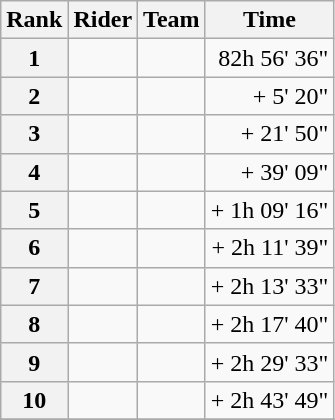<table class="wikitable">
<tr>
<th scope="col">Rank</th>
<th scope="col">Rider</th>
<th scope="col">Team</th>
<th scope="col">Time</th>
</tr>
<tr>
<th scope="row">1</th>
<td> </td>
<td></td>
<td style="text-align:right;">82h 56' 36"</td>
</tr>
<tr>
<th scope="row">2</th>
<td></td>
<td></td>
<td style="text-align:right;">+ 5' 20"</td>
</tr>
<tr>
<th scope="row">3</th>
<td></td>
<td></td>
<td style="text-align:right;">+ 21' 50"</td>
</tr>
<tr>
<th scope="row">4</th>
<td></td>
<td></td>
<td style="text-align:right;">+ 39' 09"</td>
</tr>
<tr>
<th scope="row">5</th>
<td></td>
<td></td>
<td style="text-align:right;">+ 1h 09' 16"</td>
</tr>
<tr>
<th scope="row">6</th>
<td></td>
<td></td>
<td style="text-align:right;">+ 2h 11' 39"</td>
</tr>
<tr>
<th scope="row">7</th>
<td></td>
<td></td>
<td style="text-align:right;">+ 2h 13' 33"</td>
</tr>
<tr>
<th scope="row">8</th>
<td></td>
<td></td>
<td style="text-align:right;">+ 2h 17' 40"</td>
</tr>
<tr>
<th scope="row">9</th>
<td></td>
<td></td>
<td style="text-align:right;">+ 2h 29' 33"</td>
</tr>
<tr>
<th scope="row">10</th>
<td></td>
<td></td>
<td style="text-align:right;">+ 2h 43' 49"</td>
</tr>
<tr>
</tr>
</table>
